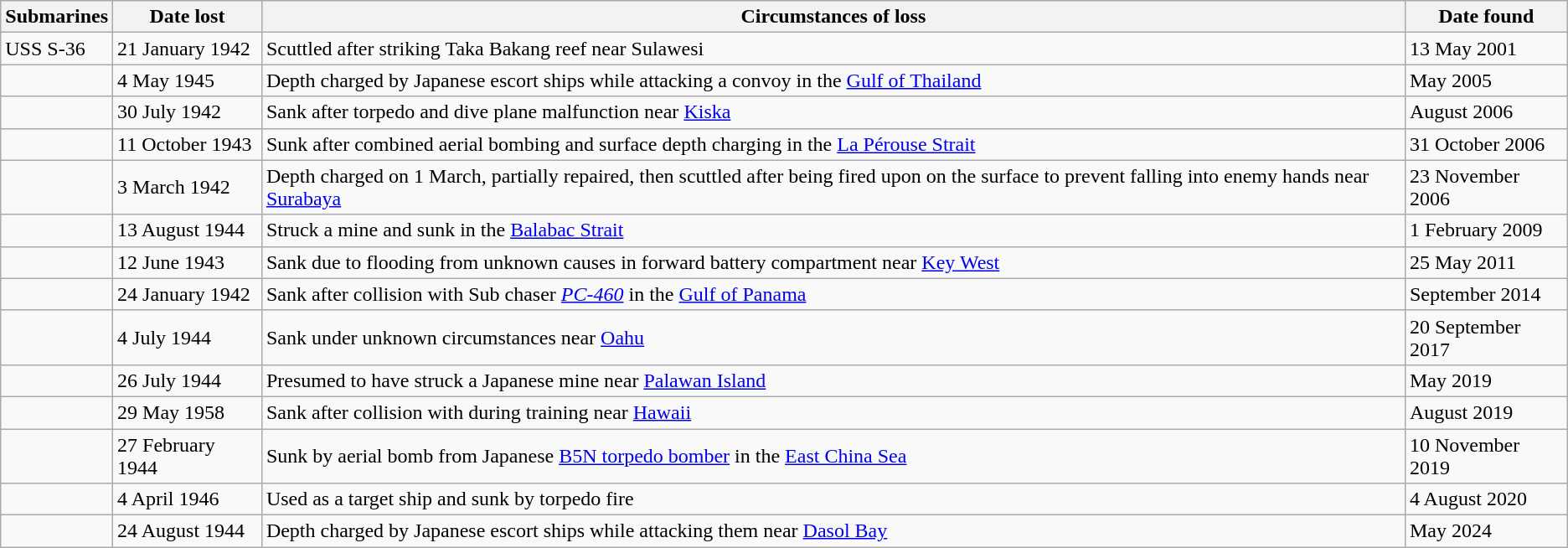<table class="wikitable sortable">
<tr>
<th>Submarines</th>
<th>Date lost</th>
<th>Circumstances of loss</th>
<th>Date found</th>
</tr>
<tr>
<td>USS S-36</td>
<td>21 January 1942</td>
<td>Scuttled after striking Taka Bakang reef near Sulawesi</td>
<td>13 May 2001</td>
</tr>
<tr>
<td></td>
<td>4 May 1945</td>
<td>Depth charged by Japanese escort ships while attacking a convoy in the <a href='#'>Gulf of Thailand</a></td>
<td>May 2005</td>
</tr>
<tr>
<td></td>
<td>30 July 1942</td>
<td>Sank after torpedo and dive plane malfunction near <a href='#'>Kiska</a></td>
<td>August 2006</td>
</tr>
<tr>
<td></td>
<td>11 October 1943</td>
<td>Sunk after combined aerial bombing and surface depth charging in the <a href='#'>La Pérouse Strait</a></td>
<td>31 October 2006</td>
</tr>
<tr>
<td></td>
<td>3 March 1942</td>
<td>Depth charged on 1 March, partially repaired, then scuttled after being fired upon on the surface to prevent falling into enemy hands near <a href='#'>Surabaya</a></td>
<td>23 November 2006</td>
</tr>
<tr>
<td></td>
<td>13 August 1944</td>
<td>Struck a mine and sunk in the <a href='#'>Balabac Strait</a></td>
<td>1 February 2009</td>
</tr>
<tr>
<td></td>
<td>12 June 1943</td>
<td>Sank due to flooding from unknown causes in forward battery compartment near <a href='#'>Key West</a></td>
<td>25 May 2011</td>
</tr>
<tr>
<td></td>
<td>24 January 1942</td>
<td>Sank after collision with Sub chaser <a href='#'><em>PC-460</em></a> in the <a href='#'>Gulf of Panama</a></td>
<td>September 2014</td>
</tr>
<tr>
<td></td>
<td>4 July 1944</td>
<td>Sank under unknown circumstances near <a href='#'>Oahu</a></td>
<td>20 September 2017</td>
</tr>
<tr>
<td></td>
<td>26 July 1944</td>
<td>Presumed to have struck a Japanese mine near <a href='#'>Palawan Island</a></td>
<td>May 2019</td>
</tr>
<tr>
<td></td>
<td>29 May 1958</td>
<td>Sank after collision with  during training near <a href='#'>Hawaii</a></td>
<td>August 2019</td>
</tr>
<tr>
<td></td>
<td>27 February 1944</td>
<td>Sunk by aerial bomb from Japanese <a href='#'>B5N torpedo bomber</a> in the <a href='#'>East China Sea</a></td>
<td>10 November 2019</td>
</tr>
<tr>
<td></td>
<td>4 April 1946</td>
<td>Used as a target ship and sunk by torpedo fire</td>
<td>4 August 2020</td>
</tr>
<tr>
<td></td>
<td>24 August 1944</td>
<td>Depth charged by Japanese escort ships while attacking them near <a href='#'>Dasol Bay</a></td>
<td>May 2024</td>
</tr>
</table>
